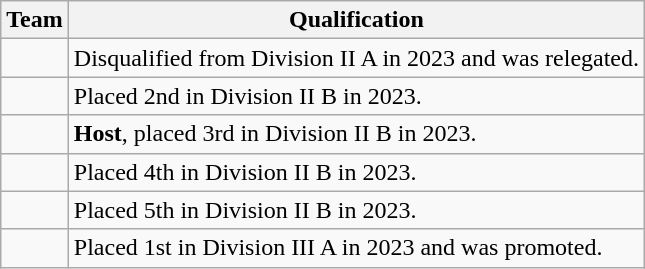<table class="wikitable">
<tr>
<th>Team</th>
<th>Qualification</th>
</tr>
<tr>
<td></td>
<td>Disqualified from Division II A in 2023 and was relegated.</td>
</tr>
<tr>
<td></td>
<td>Placed 2nd in Division II B in 2023.</td>
</tr>
<tr>
<td></td>
<td><strong>Host</strong>, placed 3rd in Division II B in 2023.</td>
</tr>
<tr>
<td></td>
<td>Placed 4th in Division II B in 2023.</td>
</tr>
<tr>
<td></td>
<td>Placed 5th in Division II B in 2023.</td>
</tr>
<tr>
<td></td>
<td>Placed 1st in Division III A in 2023 and was promoted.</td>
</tr>
</table>
